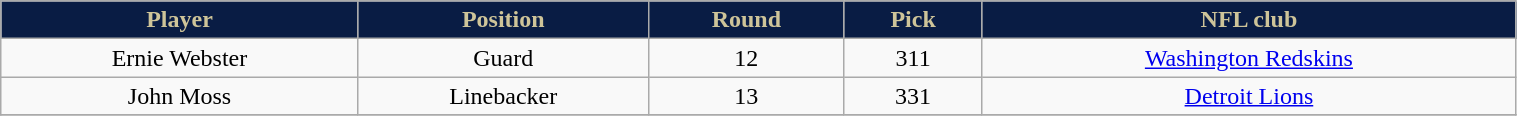<table class="wikitable" width="80%">
<tr align="center"  style="background:#091C44;color:#CEC499;">
<td><strong>Player</strong></td>
<td><strong>Position</strong></td>
<td><strong>Round</strong></td>
<td><strong>Pick</strong></td>
<td><strong>NFL club</strong></td>
</tr>
<tr align="center" bgcolor="">
<td>Ernie Webster</td>
<td>Guard</td>
<td>12</td>
<td>311</td>
<td><a href='#'>Washington Redskins</a></td>
</tr>
<tr align="center" bgcolor="">
<td>John Moss</td>
<td>Linebacker</td>
<td>13</td>
<td>331</td>
<td><a href='#'>Detroit Lions</a></td>
</tr>
<tr align="center" bgcolor="">
</tr>
</table>
